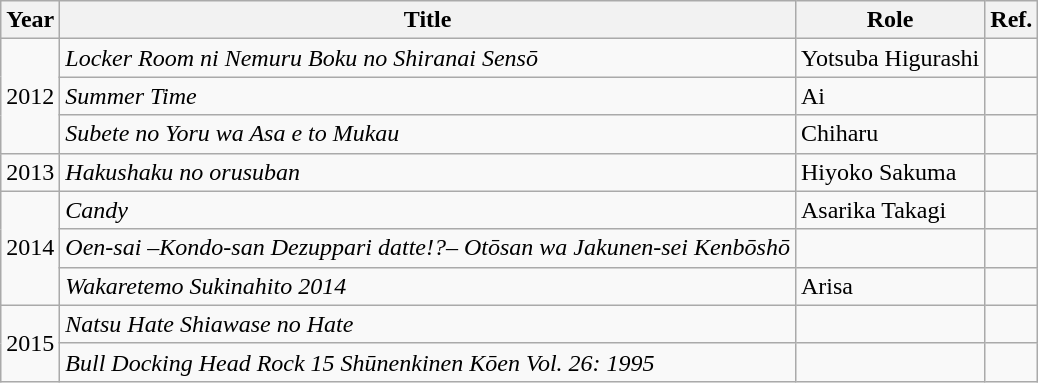<table class="wikitable">
<tr>
<th>Year</th>
<th>Title</th>
<th>Role</th>
<th>Ref.</th>
</tr>
<tr>
<td rowspan="3">2012</td>
<td><em>Locker Room ni Nemuru Boku no Shiranai Sensō</em></td>
<td>Yotsuba Higurashi</td>
<td></td>
</tr>
<tr>
<td><em>Summer Time</em></td>
<td>Ai</td>
<td></td>
</tr>
<tr>
<td><em>Subete no Yoru wa Asa e to Mukau</em></td>
<td>Chiharu</td>
<td></td>
</tr>
<tr>
<td>2013</td>
<td><em>Hakushaku no orusuban</em></td>
<td>Hiyoko Sakuma</td>
<td></td>
</tr>
<tr>
<td rowspan="3">2014</td>
<td><em>Candy</em></td>
<td>Asarika Takagi</td>
<td></td>
</tr>
<tr>
<td><em>Oen-sai –Kondo-san Dezuppari datte!?– Otōsan wa Jakunen-sei Kenbōshō</em></td>
<td></td>
<td></td>
</tr>
<tr>
<td><em>Wakaretemo Sukinahito 2014</em></td>
<td>Arisa</td>
<td></td>
</tr>
<tr>
<td rowspan="2">2015</td>
<td><em>Natsu Hate Shiawase no Hate</em></td>
<td></td>
<td></td>
</tr>
<tr>
<td><em>Bull Docking Head Rock 15 Shūnenkinen Kōen Vol. 26: 1995</em></td>
<td></td>
<td></td>
</tr>
</table>
